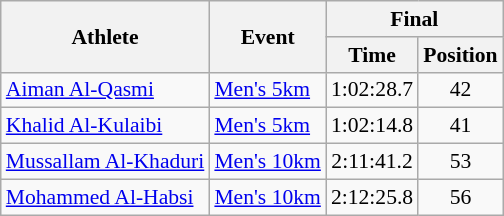<table class="wikitable" border="1" style="font-size:90%">
<tr>
<th rowspan=2>Athlete</th>
<th rowspan=2>Event</th>
<th colspan=2>Final</th>
</tr>
<tr>
<th>Time</th>
<th>Position</th>
</tr>
<tr>
<td rowspan=1><a href='#'>Aiman Al-Qasmi</a></td>
<td><a href='#'>Men's 5km</a></td>
<td align=center>1:02:28.7</td>
<td align=center>42</td>
</tr>
<tr>
<td rowspan=1><a href='#'>Khalid Al-Kulaibi</a></td>
<td><a href='#'>Men's 5km</a></td>
<td align=center>1:02:14.8</td>
<td align=center>41</td>
</tr>
<tr>
<td rowspan=1><a href='#'>Mussallam Al-Khaduri</a></td>
<td><a href='#'>Men's 10km</a></td>
<td align=center>2:11:41.2</td>
<td align=center>53</td>
</tr>
<tr>
<td rowspan=1><a href='#'>Mohammed Al-Habsi</a></td>
<td><a href='#'>Men's 10km</a></td>
<td align=center>2:12:25.8</td>
<td align=center>56</td>
</tr>
</table>
